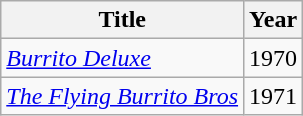<table class="wikitable">
<tr>
<th>Title</th>
<th>Year</th>
</tr>
<tr>
<td><em><a href='#'>Burrito Deluxe</a></em></td>
<td>1970</td>
</tr>
<tr>
<td><em><a href='#'>The Flying Burrito Bros</a></em></td>
<td>1971</td>
</tr>
</table>
